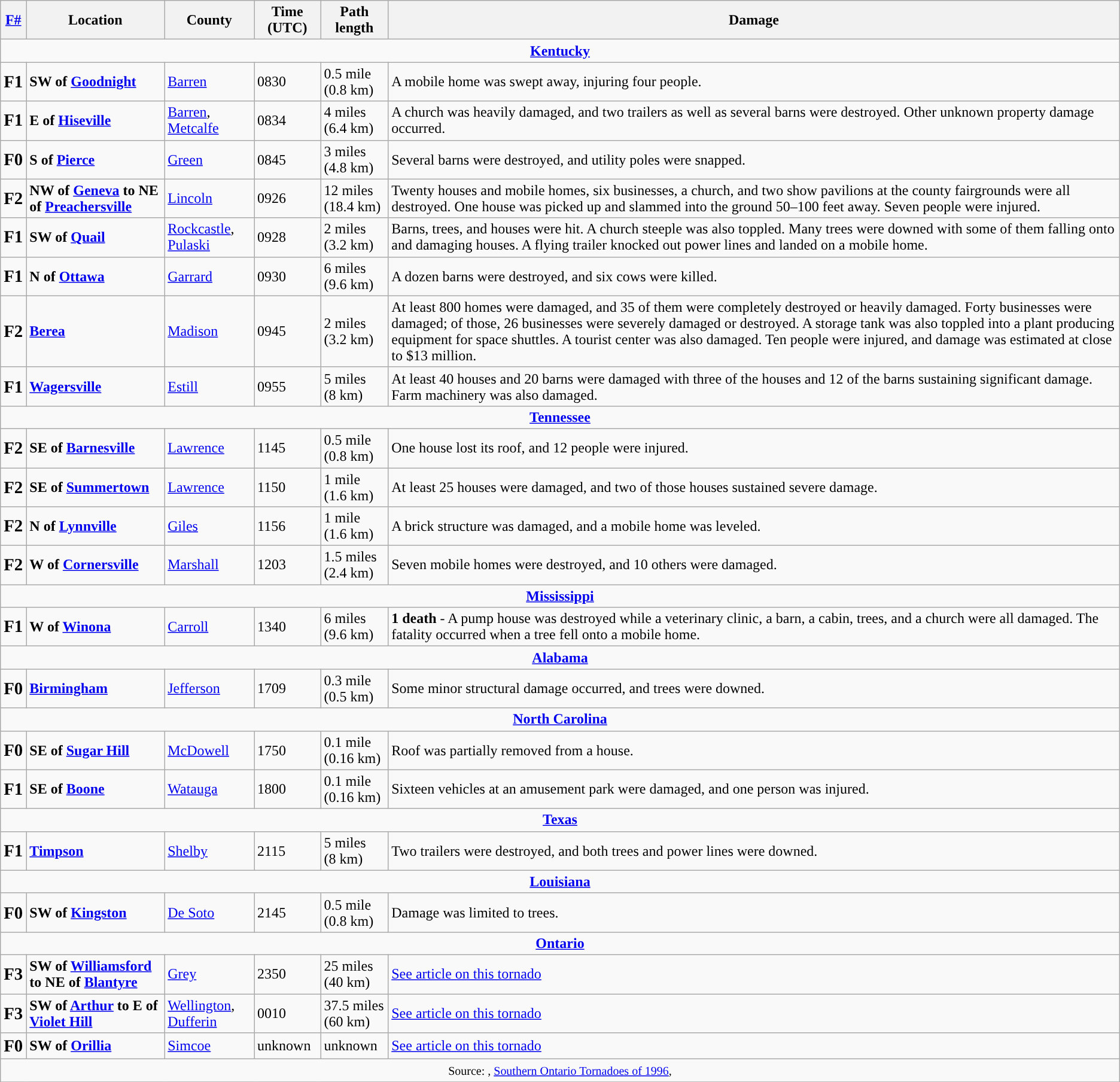<table class="wikitable">
<tr>
<th><strong><a href='#'>F#</a></strong></th>
<th><strong>Location</strong></th>
<th><strong>County</strong></th>
<th><strong>Time (UTC)</strong></th>
<th><strong>Path length</strong></th>
<th><strong>Damage</strong></th>
</tr>
<tr>
<td colspan="7" align=center><strong><a href='#'>Kentucky</a></strong></td>
</tr>
<tr>
<td><big><strong>F1</strong></big></td>
<td><strong>SW of <a href='#'>Goodnight</a></strong></td>
<td><a href='#'>Barren</a></td>
<td>0830</td>
<td>0.5 mile <br>(0.8 km)</td>
<td>A mobile home was swept away, injuring four people.</td>
</tr>
<tr>
<td><big><strong>F1</strong></big></td>
<td><strong>E of <a href='#'>Hiseville</a></strong></td>
<td><a href='#'>Barren</a>, <a href='#'>Metcalfe</a></td>
<td>0834</td>
<td>4 miles <br>(6.4 km)</td>
<td>A church was heavily damaged, and two trailers as well as several barns were destroyed. Other unknown property damage occurred.</td>
</tr>
<tr>
<td><big><strong>F0</strong></big></td>
<td><strong>S of <a href='#'>Pierce</a></strong></td>
<td><a href='#'>Green</a></td>
<td>0845</td>
<td>3 miles <br>(4.8 km)</td>
<td>Several barns were destroyed, and utility poles were snapped.</td>
</tr>
<tr>
<td><big><strong>F2</strong></big></td>
<td><strong>NW of <a href='#'>Geneva</a> to NE of <a href='#'>Preachersville</a></strong></td>
<td><a href='#'>Lincoln</a></td>
<td>0926</td>
<td>12 miles <br>(18.4 km)</td>
<td>Twenty houses and mobile homes, six businesses, a church, and two show pavilions at the county fairgrounds were all destroyed. One house was picked up and slammed into the ground 50–100 feet away. Seven people were injured.</td>
</tr>
<tr>
<td><big><strong>F1</strong></big></td>
<td><strong>SW of <a href='#'>Quail</a></strong></td>
<td><a href='#'>Rockcastle</a>, <a href='#'>Pulaski</a></td>
<td>0928</td>
<td>2 miles <br>(3.2 km)</td>
<td>Barns, trees, and houses were hit. A church steeple was also toppled. Many trees were downed with some of them falling onto and damaging houses. A flying trailer knocked out power lines and landed on a mobile home.</td>
</tr>
<tr>
<td><big><strong>F1</strong></big></td>
<td><strong>N of <a href='#'>Ottawa</a></strong></td>
<td><a href='#'>Garrard</a></td>
<td>0930</td>
<td>6 miles <br>(9.6 km)</td>
<td>A dozen barns were destroyed, and six cows were killed.</td>
</tr>
<tr>
<td><big><strong>F2</strong></big></td>
<td><strong><a href='#'>Berea</a></strong></td>
<td><a href='#'>Madison</a></td>
<td>0945</td>
<td>2 miles <br>(3.2 km)</td>
<td>At least 800 homes were damaged, and 35 of them were completely destroyed or heavily damaged. Forty businesses were damaged; of those, 26 businesses were severely damaged or destroyed. A storage tank was also toppled into a plant producing equipment for space shuttles. A tourist center was also damaged. Ten people were injured, and damage was estimated at close to $13 million.</td>
</tr>
<tr>
<td><big><strong>F1</strong></big></td>
<td><strong><a href='#'>Wagersville</a></strong></td>
<td><a href='#'>Estill</a></td>
<td>0955</td>
<td>5 miles <br>(8 km)</td>
<td>At least 40 houses and 20 barns were damaged with three of the houses and 12 of the barns sustaining significant damage. Farm machinery was also damaged.</td>
</tr>
<tr>
<td colspan="7" align=center><strong><a href='#'>Tennessee</a></strong></td>
</tr>
<tr>
<td><big><strong>F2</strong></big></td>
<td><strong>SE of <a href='#'>Barnesville</a></strong></td>
<td><a href='#'>Lawrence</a></td>
<td>1145</td>
<td>0.5 mile <br>(0.8 km)</td>
<td>One house lost its roof, and 12 people were injured.</td>
</tr>
<tr>
<td><big><strong>F2</strong></big></td>
<td><strong>SE of <a href='#'>Summertown</a></strong></td>
<td><a href='#'>Lawrence</a></td>
<td>1150</td>
<td>1 mile <br>(1.6 km)</td>
<td>At least 25 houses were damaged, and two of those houses sustained severe damage.</td>
</tr>
<tr>
<td><big><strong>F2</strong></big></td>
<td><strong>N of <a href='#'>Lynnville</a></strong></td>
<td><a href='#'>Giles</a></td>
<td>1156</td>
<td>1 mile <br>(1.6 km)</td>
<td>A brick structure was damaged, and a mobile home was leveled.</td>
</tr>
<tr>
<td><big><strong>F2</strong></big></td>
<td><strong>W of <a href='#'>Cornersville</a></strong></td>
<td><a href='#'>Marshall</a></td>
<td>1203</td>
<td>1.5 miles <br>(2.4 km)</td>
<td>Seven mobile homes were destroyed, and 10 others were damaged.</td>
</tr>
<tr>
<td colspan="7" align=center><strong><a href='#'>Mississippi</a></strong></td>
</tr>
<tr>
<td><big><strong>F1</strong></big></td>
<td><strong>W of <a href='#'>Winona</a></strong></td>
<td><a href='#'>Carroll</a></td>
<td>1340</td>
<td>6 miles <br>(9.6 km)</td>
<td><strong>1 death</strong> - A pump house was destroyed while a veterinary clinic, a barn, a cabin, trees, and a church were all damaged. The fatality occurred when a tree fell onto a mobile home.</td>
</tr>
<tr>
<td colspan="7" align=center><strong><a href='#'>Alabama</a></strong></td>
</tr>
<tr>
<td><big><strong>F0</strong></big></td>
<td><strong><a href='#'>Birmingham</a></strong></td>
<td><a href='#'>Jefferson</a></td>
<td>1709</td>
<td>0.3 mile <br>(0.5 km)</td>
<td>Some minor structural damage occurred, and trees were downed.</td>
</tr>
<tr>
<td colspan="7" align=center><strong><a href='#'>North Carolina</a></strong></td>
</tr>
<tr>
<td><big><strong>F0</strong></big></td>
<td><strong>SE of <a href='#'>Sugar Hill</a></strong></td>
<td><a href='#'>McDowell</a></td>
<td>1750</td>
<td>0.1 mile <br>(0.16 km)</td>
<td>Roof was partially removed from a house.</td>
</tr>
<tr>
<td><big><strong>F1</strong></big></td>
<td><strong>SE of <a href='#'>Boone</a></strong></td>
<td><a href='#'>Watauga</a></td>
<td>1800</td>
<td>0.1 mile <br>(0.16 km)</td>
<td>Sixteen vehicles at an amusement park were damaged, and one person was injured.</td>
</tr>
<tr>
<td colspan="7" align=center><strong><a href='#'>Texas</a></strong></td>
</tr>
<tr>
<td><big><strong>F1</strong></big></td>
<td><strong><a href='#'>Timpson</a></strong></td>
<td><a href='#'>Shelby</a></td>
<td>2115</td>
<td>5 miles <br>(8 km)</td>
<td>Two trailers were destroyed, and both trees and power lines were downed.</td>
</tr>
<tr>
<td colspan="7" align=center><strong><a href='#'>Louisiana</a></strong></td>
</tr>
<tr>
<td><big><strong>F0</strong></big></td>
<td><strong>SW of <a href='#'>Kingston</a></strong></td>
<td><a href='#'>De Soto</a></td>
<td>2145</td>
<td>0.5 mile <br>(0.8 km)</td>
<td>Damage was limited to trees.</td>
</tr>
<tr>
<td colspan="7" align=center><strong><a href='#'>Ontario</a></strong></td>
</tr>
<tr>
<td><big><strong>F3</strong></big></td>
<td><strong>SW of <a href='#'>Williamsford</a> to NE of <a href='#'>Blantyre</a></strong></td>
<td><a href='#'>Grey</a></td>
<td>2350</td>
<td>25 miles <br> (40 km)</td>
<td><a href='#'>See article on this tornado</a></td>
</tr>
<tr>
<td><big><strong>F3</strong></big></td>
<td><strong>SW of <a href='#'>Arthur</a> to E of <a href='#'>Violet Hill</a></strong></td>
<td><a href='#'>Wellington</a>, <a href='#'>Dufferin</a></td>
<td>0010</td>
<td>37.5 miles <br> (60 km)</td>
<td><a href='#'>See article on this tornado</a></td>
</tr>
<tr>
<td><big><strong>F0</strong></big></td>
<td><strong>SW of <a href='#'>Orillia</a></strong></td>
<td><a href='#'>Simcoe</a></td>
<td>unknown</td>
<td>unknown</td>
<td><a href='#'>See article on this tornado</a></td>
</tr>
<tr>
<td colspan="7" align=center><small>Source: , <a href='#'>Southern Ontario Tornadoes of 1996</a>, </small></td>
</tr>
<tr>
</tr>
</table>
